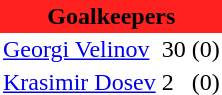<table class="toccolours" border="0" cellpadding="2" cellspacing="0" align="left" style="margin:0.5em;">
<tr>
<th colspan="4" align="center" bgcolor="#FF2020"><span>Goalkeepers</span></th>
</tr>
<tr>
<td> <a href='#'>Georgi Velinov</a></td>
<td>30</td>
<td>(0)</td>
</tr>
<tr>
<td> <a href='#'>Krasimir Dosev</a></td>
<td>2</td>
<td>(0)</td>
</tr>
<tr>
</tr>
</table>
